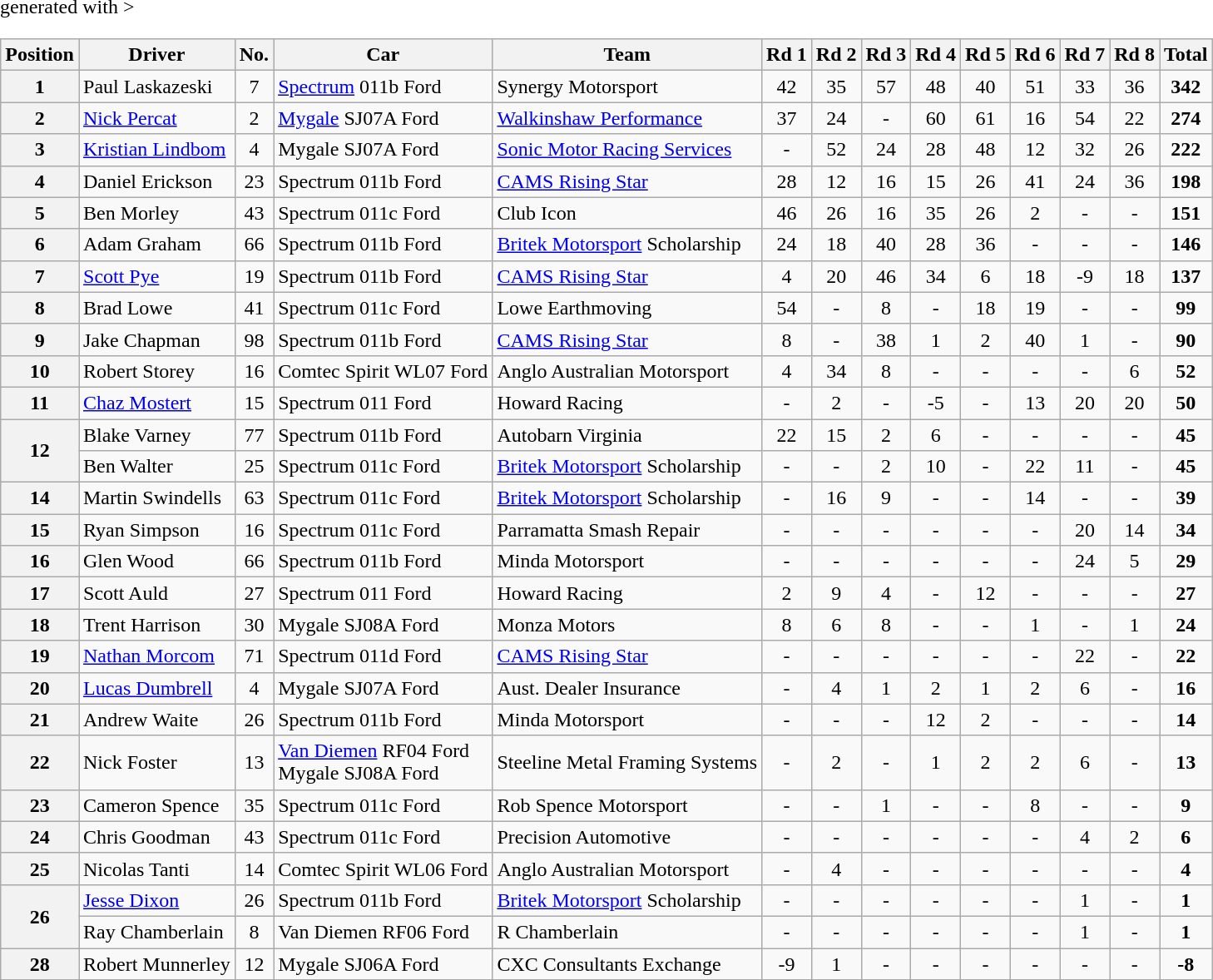<table class="wikitable" border="1" <hiddentext>generated with >
<tr style="font-weight:bold">
<th>Position</th>
<th>Driver</th>
<th>No.</th>
<th>Car</th>
<th>Team</th>
<th>Rd 1</th>
<th>Rd 2</th>
<th>Rd 3</th>
<th>Rd 4</th>
<th>Rd 5</th>
<th>Rd 6</th>
<th>Rd 7</th>
<th>Rd 8</th>
<th>Total</th>
</tr>
<tr>
<th>1</th>
<td>Paul Laskazeski</td>
<td align="center">7</td>
<td><a href='#'>Spectrum</a> 011b Ford</td>
<td>Synergy Motorsport</td>
<td align="center">42</td>
<td align="center">35</td>
<td align="center">57</td>
<td align="center">48</td>
<td align="center">40</td>
<td align="center">51</td>
<td align="center">33</td>
<td align="center">36</td>
<td align="center"><strong>342</strong></td>
</tr>
<tr>
<th>2</th>
<td><a href='#'>Nick Percat</a></td>
<td align="center">2</td>
<td><a href='#'>Mygale</a> SJ07A Ford</td>
<td><a href='#'>Walkinshaw Performance</a></td>
<td align="center">37</td>
<td align="center">24</td>
<td align="center">-</td>
<td align="center">60</td>
<td align="center">61</td>
<td align="center">16</td>
<td align="center">54</td>
<td align="center">22</td>
<td align="center"><strong>274</strong></td>
</tr>
<tr>
<th>3</th>
<td><a href='#'>Kristian Lindbom</a></td>
<td align="center">4</td>
<td>Mygale SJ07A Ford</td>
<td><a href='#'>Sonic Motor Racing Services</a></td>
<td align="center">-</td>
<td align="center">52</td>
<td align="center">24</td>
<td align="center">28</td>
<td align="center">48</td>
<td align="center">12</td>
<td align="center">32</td>
<td align="center">26</td>
<td align="center"><strong>222</strong></td>
</tr>
<tr>
<th>4</th>
<td>Daniel Erickson</td>
<td align="center">23</td>
<td>Spectrum 011b Ford</td>
<td><a href='#'>CAMS Rising Star</a></td>
<td align="center">28</td>
<td align="center">12</td>
<td align="center">16</td>
<td align="center">15</td>
<td align="center">26</td>
<td align="center">41</td>
<td align="center">24</td>
<td align="center">36</td>
<td align="center"><strong>198</strong></td>
</tr>
<tr>
<th>5</th>
<td>Ben Morley</td>
<td align="center">43</td>
<td>Spectrum 011c Ford</td>
<td>Club Icon</td>
<td align="center">46</td>
<td align="center">26</td>
<td align="center">16</td>
<td align="center">35</td>
<td align="center">26</td>
<td align="center">2</td>
<td align="center">-</td>
<td align="center">-</td>
<td align="center"><strong>151</strong></td>
</tr>
<tr>
<th>6</th>
<td>Adam Graham</td>
<td align="center">66</td>
<td>Spectrum 011b Ford</td>
<td><a href='#'>Britek Motorsport</a> Scholarship</td>
<td align="center">24</td>
<td align="center">18</td>
<td align="center">40</td>
<td align="center">28</td>
<td align="center">36</td>
<td align="center">-</td>
<td align="center">-</td>
<td align="center">-</td>
<td align="center"><strong>146</strong></td>
</tr>
<tr>
<th>7</th>
<td><a href='#'>Scott Pye</a></td>
<td align="center">19</td>
<td>Spectrum 011b Ford</td>
<td><a href='#'>CAMS Rising Star</a></td>
<td align="center">4</td>
<td align="center">20</td>
<td align="center">46</td>
<td align="center">34</td>
<td align="center">6</td>
<td align="center">18</td>
<td align="center">-9</td>
<td align="center">18</td>
<td align="center"><strong>137</strong></td>
</tr>
<tr>
<th>8</th>
<td>Brad Lowe</td>
<td align="center">41</td>
<td>Spectrum 011c Ford</td>
<td>Lowe Earthmoving</td>
<td align="center">54</td>
<td align="center">-</td>
<td align="center">8</td>
<td align="center">-</td>
<td align="center">18</td>
<td align="center">19</td>
<td align="center">-</td>
<td align="center">-</td>
<td align="center"><strong>99</strong></td>
</tr>
<tr>
<th>9</th>
<td>Jake Chapman</td>
<td align="center">98</td>
<td>Spectrum 011b Ford</td>
<td><a href='#'>CAMS Rising Star</a></td>
<td align="center">8</td>
<td align="center">-</td>
<td align="center">38</td>
<td align="center">1</td>
<td align="center">2</td>
<td align="center">40</td>
<td align="center">1</td>
<td align="center">-</td>
<td align="center"><strong>90</strong></td>
</tr>
<tr>
<th>10</th>
<td>Robert Storey</td>
<td align="center">16</td>
<td>Comtec Spirit WL07 Ford</td>
<td>Anglo Australian Motorsport</td>
<td align="center">4</td>
<td align="center">34</td>
<td align="center">8</td>
<td align="center">-</td>
<td align="center">-</td>
<td align="center">-</td>
<td align="center">-</td>
<td align="center">6</td>
<td align="center"><strong>52</strong></td>
</tr>
<tr>
<th>11</th>
<td><a href='#'>Chaz Mostert</a></td>
<td align="center">15</td>
<td>Spectrum 011 Ford</td>
<td>Howard Racing</td>
<td align="center">-</td>
<td align="center">2</td>
<td align="center">-</td>
<td align="center">-5</td>
<td align="center">-</td>
<td align="center">13</td>
<td align="center">20</td>
<td align="center">20</td>
<td align="center"><strong>50</strong></td>
</tr>
<tr>
<th rowspan=2>12</th>
<td>Blake Varney</td>
<td align="center">77</td>
<td>Spectrum 011b Ford</td>
<td>Autobarn Virginia</td>
<td align="center">22</td>
<td align="center">15</td>
<td align="center">2</td>
<td align="center">6</td>
<td align="center">-</td>
<td align="center">-</td>
<td align="center">-</td>
<td align="center">-</td>
<td align="center"><strong>45</strong></td>
</tr>
<tr>
<td>Ben Walter</td>
<td align="center">25</td>
<td>Spectrum 011c Ford</td>
<td><a href='#'>Britek Motorsport</a> Scholarship</td>
<td align="center">-</td>
<td align="center">-</td>
<td align="center">2</td>
<td align="center">10</td>
<td align="center">-</td>
<td align="center">22</td>
<td align="center">11</td>
<td align="center">-</td>
<td align="center"><strong>45</strong></td>
</tr>
<tr>
<th>14</th>
<td>Martin Swindells</td>
<td align="center">63</td>
<td>Spectrum 011c Ford</td>
<td><a href='#'>Britek Motorsport</a> Scholarship</td>
<td align="center">-</td>
<td align="center">16</td>
<td align="center">9</td>
<td align="center">-</td>
<td align="center">-</td>
<td align="center">14</td>
<td align="center">-</td>
<td align="center">-</td>
<td align="center"><strong>39</strong></td>
</tr>
<tr>
<th>15</th>
<td>Ryan Simpson</td>
<td align="center">16</td>
<td>Spectrum 011c Ford</td>
<td>Parramatta Smash Repair</td>
<td align="center">-</td>
<td align="center">-</td>
<td align="center">-</td>
<td align="center">-</td>
<td align="center">-</td>
<td align="center">-</td>
<td align="center">20</td>
<td align="center">14</td>
<td align="center"><strong>34</strong></td>
</tr>
<tr>
<th>16</th>
<td>Glen Wood</td>
<td align="center">66</td>
<td>Spectrum 011b Ford</td>
<td>Minda Motorsport</td>
<td align="center">-</td>
<td align="center">-</td>
<td align="center">-</td>
<td align="center">-</td>
<td align="center">-</td>
<td align="center">-</td>
<td align="center">24</td>
<td align="center">5</td>
<td align="center"><strong>29</strong></td>
</tr>
<tr>
<th>17</th>
<td>Scott Auld</td>
<td align="center">27</td>
<td>Spectrum 011 Ford</td>
<td>Howard Racing</td>
<td align="center">2</td>
<td align="center">9</td>
<td align="center">4</td>
<td align="center">-</td>
<td align="center">12</td>
<td align="center">-</td>
<td align="center">-</td>
<td align="center">-</td>
<td align="center"><strong>27</strong></td>
</tr>
<tr>
<th>18</th>
<td>Trent Harrison</td>
<td align="center">30</td>
<td>Mygale SJ08A Ford</td>
<td>Monza Motors</td>
<td align="center">8</td>
<td align="center">6</td>
<td align="center">8</td>
<td align="center">-</td>
<td align="center">-</td>
<td align="center">1</td>
<td align="center">-</td>
<td align="center">1</td>
<td align="center"><strong>24</strong></td>
</tr>
<tr>
<th>19</th>
<td><a href='#'>Nathan Morcom</a></td>
<td align="center">71</td>
<td>Spectrum 011d Ford</td>
<td><a href='#'>CAMS Rising Star</a></td>
<td align="center">-</td>
<td align="center">-</td>
<td align="center">-</td>
<td align="center">-</td>
<td align="center">-</td>
<td align="center">-</td>
<td align="center">22</td>
<td align="center">-</td>
<td align="center"><strong>22</strong></td>
</tr>
<tr>
<th>20</th>
<td><a href='#'>Lucas Dumbrell</a></td>
<td align="center">4</td>
<td>Mygale SJ07A Ford</td>
<td>Aust. Dealer Insurance</td>
<td align="center">-</td>
<td align="center">4</td>
<td align="center">1</td>
<td align="center">2</td>
<td align="center">1</td>
<td align="center">2</td>
<td align="center">6</td>
<td align="center">-</td>
<td align="center"><strong>16</strong></td>
</tr>
<tr>
<th>21</th>
<td>Andrew Waite</td>
<td align="center">26</td>
<td>Spectrum 011b Ford</td>
<td>Minda Motorsport</td>
<td align="center">-</td>
<td align="center">-</td>
<td align="center">-</td>
<td align="center">12</td>
<td align="center">2</td>
<td align="center">-</td>
<td align="center">-</td>
<td align="center">-</td>
<td align="center"><strong>14</strong></td>
</tr>
<tr>
<th>22</th>
<td>Nick Foster</td>
<td align="center">13</td>
<td><a href='#'>Van Diemen</a> RF04 Ford<br> Mygale SJ08A Ford</td>
<td>Steeline Metal Framing Systems</td>
<td align="center">-</td>
<td align="center">2</td>
<td align="center">-</td>
<td align="center">1</td>
<td align="center">2</td>
<td align="center">2</td>
<td align="center">6</td>
<td align="center">-</td>
<td align="center"><strong>13</strong></td>
</tr>
<tr>
<th>23</th>
<td>Cameron Spence</td>
<td align="center">35</td>
<td>Spectrum 011c Ford</td>
<td>Rob Spence Motorsport</td>
<td align="center">-</td>
<td align="center">-</td>
<td align="center">1</td>
<td align="center">-</td>
<td align="center">-</td>
<td align="center">8</td>
<td align="center">-</td>
<td align="center">-</td>
<td align="center"><strong>9</strong></td>
</tr>
<tr>
<th>24</th>
<td>Chris Goodman</td>
<td align="center">43</td>
<td>Spectrum 011c Ford</td>
<td>Precision Automotive</td>
<td align="center">-</td>
<td align="center">-</td>
<td align="center">-</td>
<td align="center">-</td>
<td align="center">-</td>
<td align="center">-</td>
<td align="center">4</td>
<td align="center">2</td>
<td align="center"><strong>6</strong></td>
</tr>
<tr>
<th>25</th>
<td>Nicolas Tanti</td>
<td align="center">14</td>
<td>Comtec Spirit WL06 Ford</td>
<td>Anglo Australian Motorsport</td>
<td align="center">-</td>
<td align="center">4</td>
<td align="center">-</td>
<td align="center">-</td>
<td align="center">-</td>
<td align="center">-</td>
<td align="center">-</td>
<td align="center">-</td>
<td align="center"><strong>4</strong></td>
</tr>
<tr>
<th rowspan=2>26</th>
<td><a href='#'>Jesse Dixon</a></td>
<td align="center">26</td>
<td>Spectrum 011b Ford</td>
<td><a href='#'>Britek Motorsport</a> Scholarship</td>
<td align="center">-</td>
<td align="center">-</td>
<td align="center">-</td>
<td align="center">-</td>
<td align="center">-</td>
<td align="center">-</td>
<td align="center">1</td>
<td align="center">-</td>
<td align="center"><strong>1</strong></td>
</tr>
<tr>
<td>Ray Chamberlain</td>
<td align="center">8</td>
<td>Van Diemen RF06 Ford</td>
<td>R Chamberlain</td>
<td align="center">-</td>
<td align="center">-</td>
<td align="center">-</td>
<td align="center">-</td>
<td align="center">-</td>
<td align="center">-</td>
<td align="center">1</td>
<td align="center">-</td>
<td align="center"><strong>1</strong></td>
</tr>
<tr>
<th>28</th>
<td>Robert Munnerley</td>
<td align="center">12</td>
<td>Mygale SJ06A Ford</td>
<td>CXC Consultants Exchange</td>
<td align="center">-9</td>
<td align="center">1</td>
<td align="center">-</td>
<td align="center">-</td>
<td align="center">-</td>
<td align="center">-</td>
<td align="center">-</td>
<td align="center">-</td>
<td align="center"><strong>-8</strong></td>
</tr>
</table>
